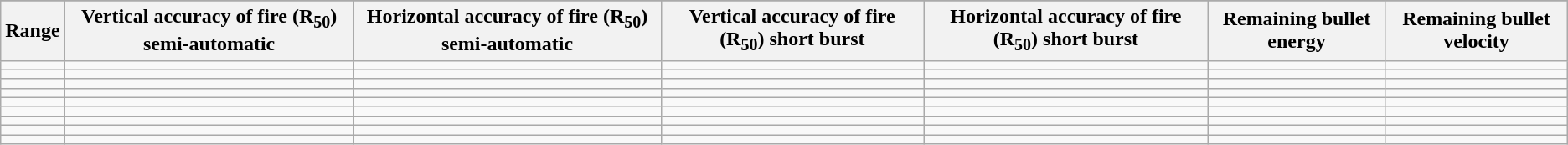<table class="wikitable" style="text-align: center;">
<tr>
</tr>
<tr>
<th>Range</th>
<th>Vertical accuracy of fire (R<sub>50</sub>) semi-automatic</th>
<th>Horizontal accuracy of fire (R<sub>50</sub>) semi-automatic</th>
<th>Vertical accuracy of fire (R<sub>50</sub>) short burst</th>
<th>Horizontal accuracy of fire (R<sub>50</sub>) short burst</th>
<th>Remaining bullet energy</th>
<th>Remaining bullet velocity</th>
</tr>
<tr>
<td></td>
<td></td>
<td></td>
<td></td>
<td></td>
<td></td>
<td></td>
</tr>
<tr>
<td></td>
<td></td>
<td></td>
<td></td>
<td></td>
<td></td>
<td></td>
</tr>
<tr>
<td></td>
<td></td>
<td></td>
<td></td>
<td></td>
<td></td>
<td></td>
</tr>
<tr>
<td></td>
<td></td>
<td></td>
<td></td>
<td></td>
<td></td>
<td></td>
</tr>
<tr>
<td></td>
<td></td>
<td></td>
<td></td>
<td></td>
<td></td>
<td></td>
</tr>
<tr>
<td></td>
<td></td>
<td></td>
<td></td>
<td></td>
<td></td>
<td></td>
</tr>
<tr>
<td></td>
<td></td>
<td></td>
<td></td>
<td></td>
<td></td>
<td></td>
</tr>
<tr>
<td></td>
<td></td>
<td></td>
<td></td>
<td></td>
<td></td>
<td></td>
</tr>
<tr>
<td></td>
<td></td>
<td></td>
<td></td>
<td></td>
<td></td>
<td></td>
</tr>
</table>
